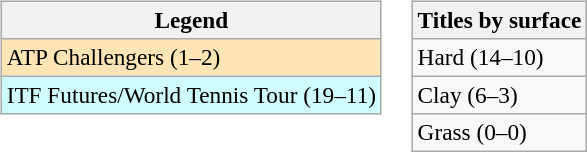<table>
<tr valign=top>
<td><br><table class="wikitable" style="font-size:97%">
<tr>
<th>Legend</th>
</tr>
<tr style="background:moccasin;">
<td>ATP Challengers (1–2)</td>
</tr>
<tr style="background:#cffcff;">
<td>ITF Futures/World Tennis Tour (19–11)</td>
</tr>
</table>
</td>
<td><br><table class="wikitable" style="font-size:97%">
<tr>
<th>Titles by surface</th>
</tr>
<tr>
<td>Hard (14–10)</td>
</tr>
<tr>
<td>Clay (6–3)</td>
</tr>
<tr>
<td>Grass (0–0)</td>
</tr>
</table>
</td>
</tr>
</table>
